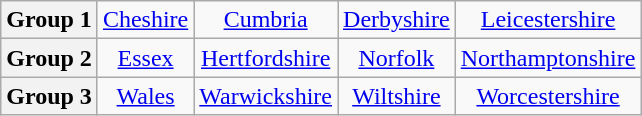<table class="wikitable" style="text-align: center" style="font-size: 95%; border: 1px #aaaaaa solid; border-collapse: collapse; clear:center;">
<tr>
<th>Group 1</th>
<td><a href='#'>Cheshire</a></td>
<td><a href='#'>Cumbria</a></td>
<td><a href='#'>Derbyshire</a></td>
<td><a href='#'>Leicestershire</a></td>
</tr>
<tr>
<th>Group 2</th>
<td><a href='#'>Essex</a></td>
<td><a href='#'>Hertfordshire</a></td>
<td><a href='#'>Norfolk</a></td>
<td><a href='#'>Northamptonshire</a></td>
</tr>
<tr>
<th>Group 3</th>
<td><a href='#'>Wales</a></td>
<td><a href='#'>Warwickshire</a></td>
<td><a href='#'>Wiltshire</a></td>
<td><a href='#'>Worcestershire</a></td>
</tr>
</table>
